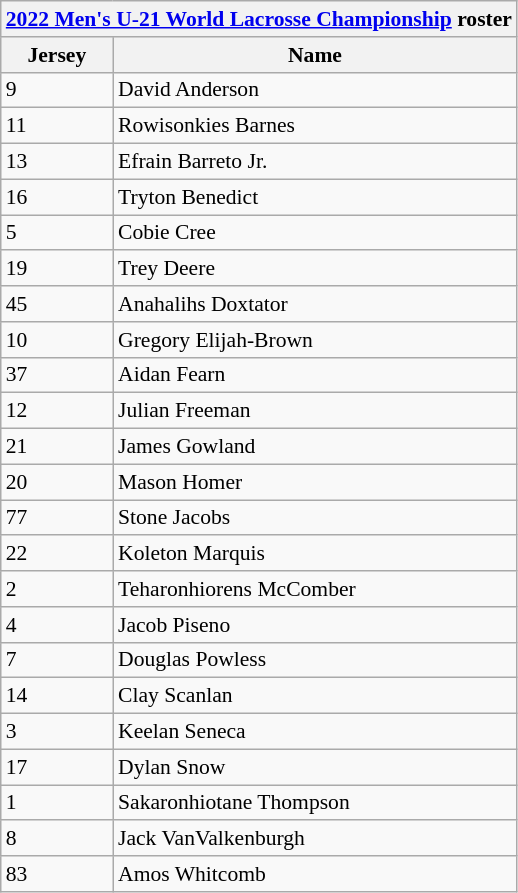<table class="wikitable collapsible collapsed" style="font-size: 90%">
<tr>
<th colspan="2"><a href='#'>2022 Men's U-21 World Lacrosse Championship</a> roster</th>
</tr>
<tr>
<th>Jersey</th>
<th>Name</th>
</tr>
<tr>
<td>9</td>
<td>David Anderson</td>
</tr>
<tr>
<td>11</td>
<td>Rowisonkies Barnes</td>
</tr>
<tr>
<td>13</td>
<td>Efrain Barreto Jr.</td>
</tr>
<tr>
<td>16</td>
<td>Tryton Benedict</td>
</tr>
<tr>
<td>5</td>
<td>Cobie Cree</td>
</tr>
<tr>
<td>19</td>
<td>Trey Deere</td>
</tr>
<tr>
<td>45</td>
<td>Anahalihs Doxtator</td>
</tr>
<tr>
<td>10</td>
<td>Gregory Elijah-Brown</td>
</tr>
<tr>
<td>37</td>
<td>Aidan Fearn</td>
</tr>
<tr>
<td>12</td>
<td>Julian Freeman</td>
</tr>
<tr>
<td>21</td>
<td>James Gowland</td>
</tr>
<tr>
<td>20</td>
<td>Mason Homer</td>
</tr>
<tr>
<td>77</td>
<td>Stone Jacobs</td>
</tr>
<tr>
<td>22</td>
<td>Koleton Marquis</td>
</tr>
<tr>
<td>2</td>
<td>Teharonhiorens McComber</td>
</tr>
<tr>
<td>4</td>
<td>Jacob Piseno</td>
</tr>
<tr>
<td>7</td>
<td>Douglas Powless</td>
</tr>
<tr>
<td>14</td>
<td>Clay Scanlan</td>
</tr>
<tr>
<td>3</td>
<td>Keelan Seneca</td>
</tr>
<tr>
<td>17</td>
<td>Dylan Snow</td>
</tr>
<tr>
<td>1</td>
<td>Sakaronhiotane Thompson</td>
</tr>
<tr>
<td>8</td>
<td>Jack VanValkenburgh</td>
</tr>
<tr>
<td>83</td>
<td>Amos Whitcomb</td>
</tr>
</table>
